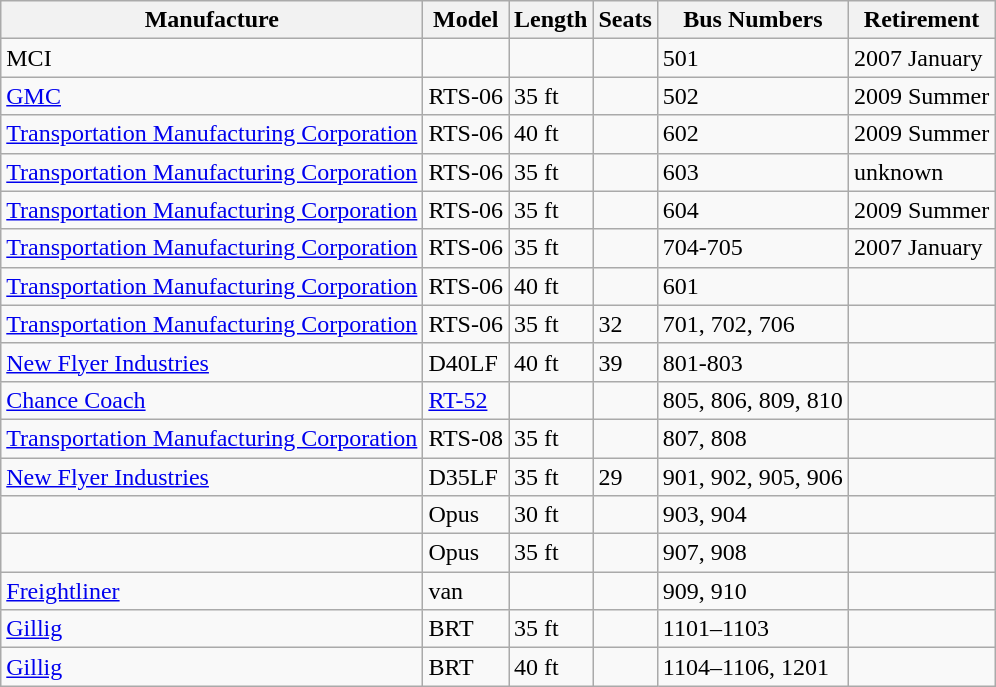<table class="wikitable sortable">
<tr>
<th>Manufacture</th>
<th>Model</th>
<th>Length</th>
<th>Seats</th>
<th>Bus Numbers</th>
<th>Retirement</th>
</tr>
<tr>
<td>MCI</td>
<td></td>
<td></td>
<td></td>
<td>501</td>
<td>2007 January</td>
</tr>
<tr>
<td><a href='#'>GMC</a></td>
<td>RTS-06</td>
<td>35 ft</td>
<td></td>
<td>502</td>
<td>2009 Summer</td>
</tr>
<tr>
<td><a href='#'>Transportation Manufacturing Corporation</a></td>
<td>RTS-06</td>
<td>40 ft</td>
<td></td>
<td>602</td>
<td>2009 Summer</td>
</tr>
<tr>
<td><a href='#'>Transportation Manufacturing Corporation</a></td>
<td>RTS-06</td>
<td>35 ft</td>
<td></td>
<td>603</td>
<td>unknown</td>
</tr>
<tr>
<td><a href='#'>Transportation Manufacturing Corporation</a></td>
<td>RTS-06</td>
<td>35 ft</td>
<td></td>
<td>604</td>
<td>2009 Summer</td>
</tr>
<tr>
<td><a href='#'>Transportation Manufacturing Corporation</a></td>
<td>RTS-06</td>
<td>35 ft</td>
<td></td>
<td>704-705</td>
<td>2007 January</td>
</tr>
<tr>
<td><a href='#'>Transportation Manufacturing Corporation</a></td>
<td>RTS-06</td>
<td>40 ft</td>
<td></td>
<td>601</td>
<td></td>
</tr>
<tr>
<td><a href='#'>Transportation Manufacturing Corporation</a></td>
<td>RTS-06</td>
<td>35 ft</td>
<td>32</td>
<td>701, 702, 706</td>
<td></td>
</tr>
<tr>
<td><a href='#'>New Flyer Industries</a></td>
<td>D40LF</td>
<td>40 ft</td>
<td>39</td>
<td>801-803</td>
<td></td>
</tr>
<tr>
<td><a href='#'>Chance Coach</a></td>
<td><a href='#'>RT-52</a></td>
<td></td>
<td></td>
<td>805, 806, 809, 810</td>
<td></td>
</tr>
<tr>
<td><a href='#'>Transportation Manufacturing Corporation</a></td>
<td>RTS-08</td>
<td>35 ft</td>
<td></td>
<td>807, 808</td>
<td></td>
</tr>
<tr>
<td><a href='#'>New Flyer Industries</a></td>
<td>D35LF</td>
<td>35 ft</td>
<td>29</td>
<td>901, 902, 905, 906</td>
<td></td>
</tr>
<tr>
<td></td>
<td>Opus</td>
<td>30 ft</td>
<td></td>
<td>903, 904</td>
<td></td>
</tr>
<tr>
<td></td>
<td>Opus</td>
<td>35 ft</td>
<td></td>
<td>907, 908</td>
<td></td>
</tr>
<tr>
<td><a href='#'>Freightliner</a></td>
<td>van</td>
<td></td>
<td></td>
<td>909, 910</td>
<td></td>
</tr>
<tr>
<td><a href='#'>Gillig</a></td>
<td>BRT</td>
<td>35 ft</td>
<td></td>
<td>1101–1103</td>
<td></td>
</tr>
<tr>
<td><a href='#'>Gillig</a></td>
<td>BRT</td>
<td>40 ft</td>
<td></td>
<td>1104–1106, 1201</td>
<td></td>
</tr>
</table>
